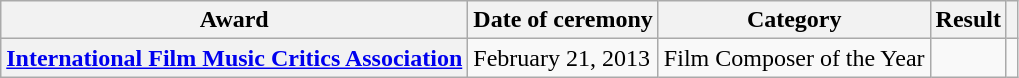<table class="wikitable plainrowheaders sortable">
<tr>
<th scope="col">Award</th>
<th scope="col">Date of ceremony</th>
<th scope="col">Category</th>
<th scope="col">Result</th>
<th scope="col" class="unsortable"></th>
</tr>
<tr>
<th scope="row"><a href='#'>International Film Music Critics Association</a></th>
<td>February 21, 2013</td>
<td>Film Composer of the Year</td>
<td></td>
<td style="text-align:center;"></td>
</tr>
</table>
